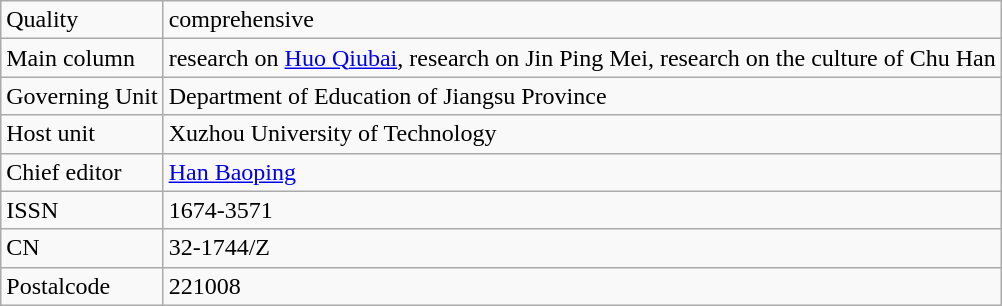<table class="wikitable">
<tr>
<td>Quality</td>
<td>comprehensive</td>
</tr>
<tr>
<td>Main column</td>
<td>research on <a href='#'>Huo Qiubai</a>, research on Jin Ping Mei, research on the culture of Chu Han</td>
</tr>
<tr>
<td>Governing Unit</td>
<td>Department of Education of Jiangsu Province</td>
</tr>
<tr>
<td>Host unit</td>
<td>Xuzhou University of Technology</td>
</tr>
<tr>
<td>Chief editor</td>
<td><a href='#'>Han Baoping</a></td>
</tr>
<tr>
<td>ISSN</td>
<td>1674-3571</td>
</tr>
<tr>
<td>CN</td>
<td>32-1744/Z</td>
</tr>
<tr>
<td>Postalcode</td>
<td>221008</td>
</tr>
</table>
